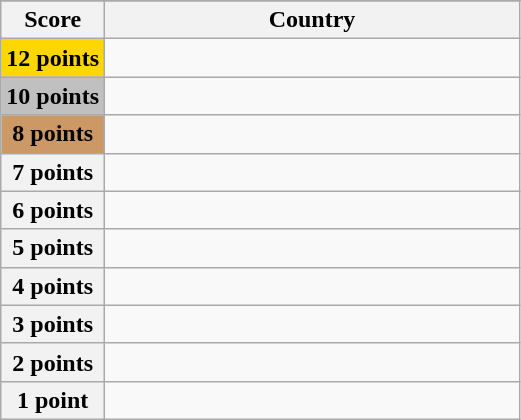<table class="wikitable">
<tr>
</tr>
<tr>
<th scope="col" width="20%">Score</th>
<th scope="col">Country</th>
</tr>
<tr>
<th scope="row" style="background:gold">12 points</th>
<td></td>
</tr>
<tr>
<th scope="row" style="background:silver">10 points</th>
<td></td>
</tr>
<tr>
<th scope="row" style="background:#CC9966">8 points</th>
<td></td>
</tr>
<tr>
<th scope="row">7 points</th>
<td></td>
</tr>
<tr>
<th scope="row">6 points</th>
<td></td>
</tr>
<tr>
<th scope="row">5 points</th>
<td></td>
</tr>
<tr>
<th scope="row">4 points</th>
<td></td>
</tr>
<tr>
<th scope="row">3 points</th>
<td></td>
</tr>
<tr>
<th scope="row">2 points</th>
<td></td>
</tr>
<tr>
<th scope="row">1 point</th>
<td></td>
</tr>
</table>
